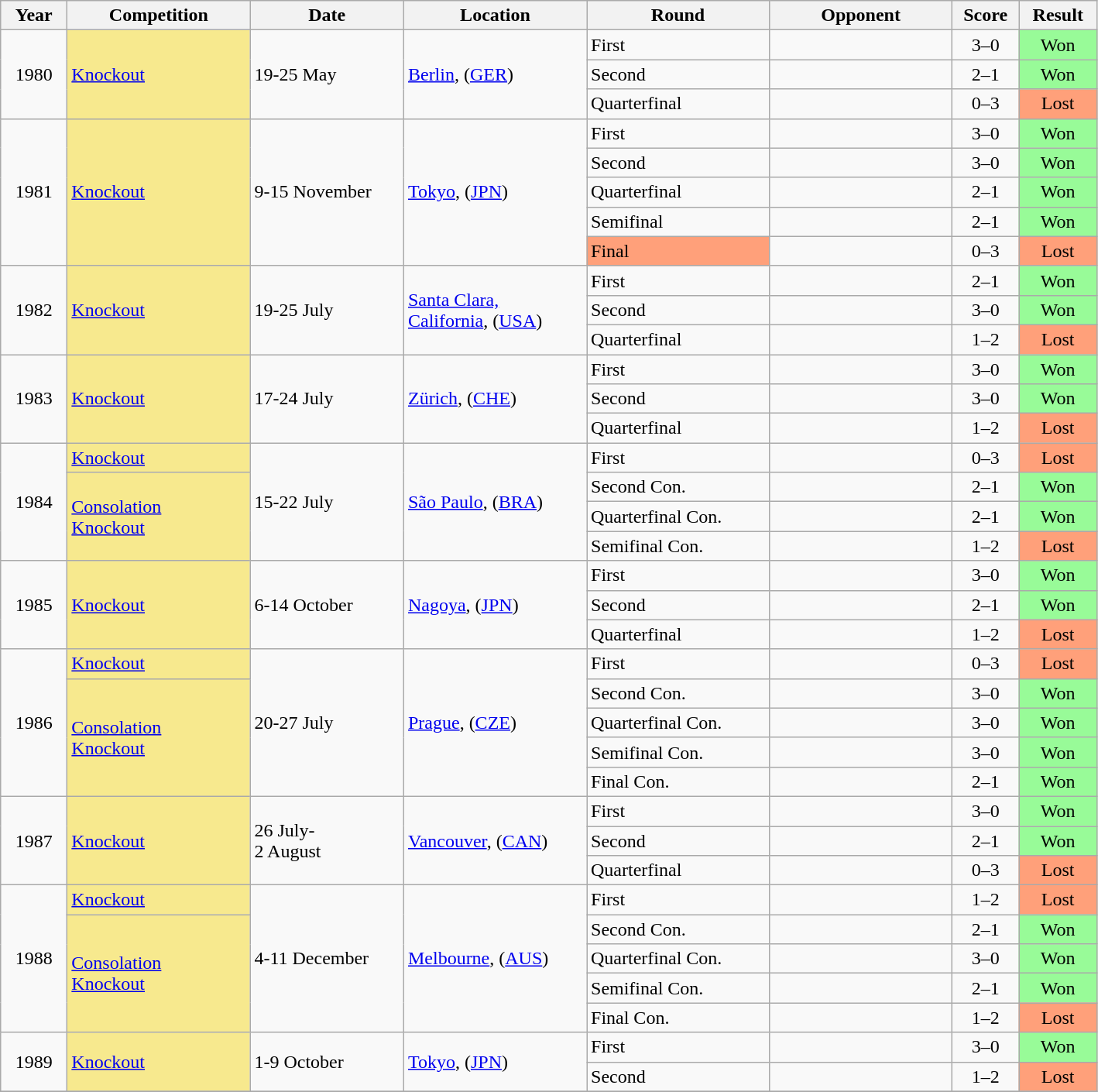<table class="wikitable collapsible collapsed">
<tr>
<th style="width:50px">Year</th>
<th style="width:150px">Competition</th>
<th style="width:125px">Date</th>
<th style="width:150px">Location</th>
<th style="width:150px">Round</th>
<th style="width:150px">Opponent</th>
<th style="width:50px">Score</th>
<th style="width:60px">Result</th>
</tr>
<tr>
<td align="center" rowspan="3">1980</td>
<td align="left" rowspan="3" bgcolor=#F7E98E><a href='#'>Knockout</a></td>
<td align="left" rowspan="3">19-25 May</td>
<td align="left" rowspan="3"><a href='#'>Berlin</a>, (<a href='#'>GER</a>)</td>
<td>First</td>
<td></td>
<td align="center">3–0</td>
<td align="center" bgcolor="#98FB98">Won</td>
</tr>
<tr>
<td>Second</td>
<td></td>
<td align="center">2–1</td>
<td align="center" bgcolor="#98FB98">Won</td>
</tr>
<tr>
<td>Quarterfinal</td>
<td></td>
<td align="center">0–3</td>
<td align="center" bgcolor="FFA07A">Lost</td>
</tr>
<tr>
<td align="center" rowspan="5">1981</td>
<td align="left" rowspan="5" bgcolor=#F7E98E><a href='#'>Knockout</a></td>
<td align="left" rowspan="5">9-15 November</td>
<td align="left" rowspan="5"><a href='#'>Tokyo</a>, (<a href='#'>JPN</a>)</td>
<td>First</td>
<td></td>
<td align="center">3–0</td>
<td align="center" bgcolor="#98FB98">Won</td>
</tr>
<tr>
<td>Second</td>
<td></td>
<td align="center">3–0</td>
<td align="center" bgcolor="#98FB98">Won</td>
</tr>
<tr>
<td>Quarterfinal</td>
<td></td>
<td align="center">2–1</td>
<td align="center" bgcolor="#98FB98">Won</td>
</tr>
<tr>
<td>Semifinal</td>
<td></td>
<td align="center">2–1</td>
<td align="center" bgcolor="#98FB98">Won</td>
</tr>
<tr>
<td bgcolor=#ffa07a>Final</td>
<td></td>
<td align="center">0–3</td>
<td align="center" bgcolor="FFA07A">Lost</td>
</tr>
<tr>
<td align="center" rowspan="3">1982</td>
<td align="left" rowspan="3" bgcolor=#F7E98E><a href='#'>Knockout</a></td>
<td align="left" rowspan="3">19-25 July</td>
<td align="left" rowspan="3"><a href='#'>Santa Clara, California</a>, (<a href='#'>USA</a>)</td>
<td>First</td>
<td></td>
<td align="center">2–1</td>
<td align="center" bgcolor="#98FB98">Won</td>
</tr>
<tr>
<td>Second</td>
<td></td>
<td align="center">3–0</td>
<td align="center" bgcolor="#98FB98">Won</td>
</tr>
<tr>
<td>Quarterfinal</td>
<td></td>
<td align="center">1–2</td>
<td align="center" bgcolor="FFA07A">Lost</td>
</tr>
<tr>
<td align="center" rowspan="3">1983</td>
<td align="left" rowspan="3" bgcolor=#F7E98E><a href='#'>Knockout</a></td>
<td align="left" rowspan="3">17-24 July</td>
<td align="left" rowspan="3"><a href='#'>Zürich</a>, (<a href='#'>CHE</a>)</td>
<td>First</td>
<td></td>
<td align="center">3–0</td>
<td align="center" bgcolor="#98FB98">Won</td>
</tr>
<tr>
<td>Second</td>
<td></td>
<td align="center">3–0</td>
<td align="center" bgcolor="#98FB98">Won</td>
</tr>
<tr>
<td>Quarterfinal</td>
<td></td>
<td align="center">1–2</td>
<td align="center" bgcolor="FFA07A">Lost</td>
</tr>
<tr>
<td align="center" rowspan="4">1984</td>
<td align="left" rowspan="1" bgcolor=#F7E98E><a href='#'>Knockout</a></td>
<td align="left" rowspan="4">15-22 July</td>
<td align="left" rowspan="4"><a href='#'>São Paulo</a>, (<a href='#'>BRA</a>)</td>
<td>First</td>
<td></td>
<td align="center">0–3</td>
<td align="center" bgcolor="FFA07A">Lost</td>
</tr>
<tr>
<td align="left" rowspan="3" bgcolor=#F7E98E><a href='#'>Consolation <br>Knockout</a></td>
<td>Second Con.</td>
<td></td>
<td align="center">2–1</td>
<td align="center" bgcolor="#98FB98">Won</td>
</tr>
<tr>
<td>Quarterfinal Con.</td>
<td></td>
<td align="center">2–1</td>
<td align="center" bgcolor="#98FB98">Won</td>
</tr>
<tr>
<td>Semifinal Con.</td>
<td></td>
<td align="center">1–2</td>
<td align="center" bgcolor="FFA07A">Lost</td>
</tr>
<tr>
<td align="center" rowspan="3">1985</td>
<td align="left" rowspan="3" bgcolor=#F7E98E><a href='#'>Knockout</a></td>
<td align="left" rowspan="3">6-14 October</td>
<td align="left" rowspan="3"><a href='#'>Nagoya</a>, (<a href='#'>JPN</a>)</td>
<td>First</td>
<td></td>
<td align="center">3–0</td>
<td align="center" bgcolor="#98FB98">Won</td>
</tr>
<tr>
<td>Second</td>
<td></td>
<td align="center">2–1</td>
<td align="center" bgcolor="#98FB98">Won</td>
</tr>
<tr>
<td>Quarterfinal</td>
<td></td>
<td align="center">1–2</td>
<td align="center" bgcolor="FFA07A">Lost</td>
</tr>
<tr>
<td align="center" rowspan="5">1986</td>
<td align="left" rowspan="1" bgcolor=#F7E98E><a href='#'>Knockout</a></td>
<td align="left" rowspan="5">20-27 July</td>
<td align="left" rowspan="5"><a href='#'>Prague</a>, (<a href='#'>CZE</a>)</td>
<td>First</td>
<td></td>
<td align="center">0–3</td>
<td align="center" bgcolor="FFA07A">Lost</td>
</tr>
<tr>
<td align="left" rowspan="4" bgcolor=#F7E98E><a href='#'>Consolation <br>Knockout</a></td>
<td>Second Con.</td>
<td></td>
<td align="center">3–0</td>
<td align="center" bgcolor="#98FB98">Won</td>
</tr>
<tr>
<td>Quarterfinal Con.</td>
<td></td>
<td align="center">3–0</td>
<td align="center" bgcolor="#98FB98">Won</td>
</tr>
<tr>
<td>Semifinal Con.</td>
<td></td>
<td align="center">3–0</td>
<td align="center" bgcolor="#98FB98">Won</td>
</tr>
<tr>
<td>Final Con.</td>
<td></td>
<td align="center">2–1</td>
<td align="center" bgcolor="#98FB98">Won</td>
</tr>
<tr>
<td align="center" rowspan="3">1987</td>
<td align="left" rowspan="3" bgcolor=#F7E98E><a href='#'>Knockout</a></td>
<td align="left" rowspan="3">26 July-<br>2 August</td>
<td align="left" rowspan="3"><a href='#'>Vancouver</a>, (<a href='#'>CAN</a>)</td>
<td>First</td>
<td></td>
<td align="center">3–0</td>
<td align="center" bgcolor="#98FB98">Won</td>
</tr>
<tr>
<td>Second</td>
<td></td>
<td align="center">2–1</td>
<td align="center" bgcolor="#98FB98">Won</td>
</tr>
<tr>
<td>Quarterfinal</td>
<td></td>
<td align="center">0–3</td>
<td align="center" bgcolor="FFA07A">Lost</td>
</tr>
<tr>
<td align="center" rowspan="5">1988</td>
<td align="left" rowspan="1" bgcolor=#F7E98E><a href='#'>Knockout</a></td>
<td align="left" rowspan="5">4-11 December</td>
<td align="left" rowspan="5"><a href='#'>Melbourne</a>, (<a href='#'>AUS</a>)</td>
<td>First</td>
<td></td>
<td align="center">1–2</td>
<td align="center" bgcolor="FFA07A">Lost</td>
</tr>
<tr>
<td align="left" rowspan="4" bgcolor=#F7E98E><a href='#'>Consolation <br>Knockout</a></td>
<td>Second Con.</td>
<td></td>
<td align="center">2–1</td>
<td align="center" bgcolor="#98FB98">Won</td>
</tr>
<tr>
<td>Quarterfinal Con.</td>
<td></td>
<td align="center">3–0</td>
<td align="center" bgcolor="#98FB98">Won</td>
</tr>
<tr>
<td>Semifinal Con.</td>
<td></td>
<td align="center">2–1</td>
<td align="center" bgcolor="#98FB98">Won</td>
</tr>
<tr>
<td>Final Con.</td>
<td></td>
<td align="center">1–2</td>
<td align="center" bgcolor="FFA07A">Lost</td>
</tr>
<tr>
<td align="center" rowspan="2">1989</td>
<td align="left" rowspan="2" bgcolor=#F7E98E><a href='#'>Knockout</a></td>
<td align="left" rowspan="2">1-9 October</td>
<td align="left" rowspan="2"><a href='#'>Tokyo</a>, (<a href='#'>JPN</a>)</td>
<td>First</td>
<td></td>
<td align="center">3–0</td>
<td align="center" bgcolor="#98FB98">Won</td>
</tr>
<tr>
<td>Second</td>
<td></td>
<td align="center">1–2</td>
<td align="center" bgcolor="FFA07A">Lost</td>
</tr>
<tr>
</tr>
</table>
